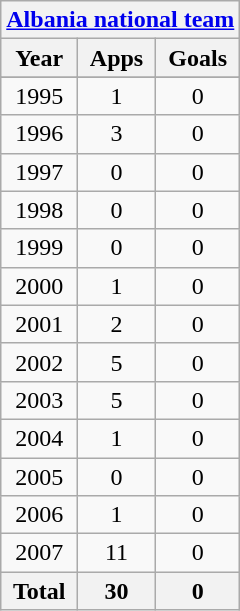<table class="wikitable" style="text-align:center">
<tr>
<th colspan=3><a href='#'>Albania national team</a></th>
</tr>
<tr>
<th>Year</th>
<th>Apps</th>
<th>Goals</th>
</tr>
<tr>
</tr>
<tr>
<td>1995</td>
<td>1</td>
<td>0</td>
</tr>
<tr>
<td>1996</td>
<td>3</td>
<td>0</td>
</tr>
<tr>
<td>1997</td>
<td>0</td>
<td>0</td>
</tr>
<tr>
<td>1998</td>
<td>0</td>
<td>0</td>
</tr>
<tr>
<td>1999</td>
<td>0</td>
<td>0</td>
</tr>
<tr>
<td>2000</td>
<td>1</td>
<td>0</td>
</tr>
<tr>
<td>2001</td>
<td>2</td>
<td>0</td>
</tr>
<tr>
<td>2002</td>
<td>5</td>
<td>0</td>
</tr>
<tr>
<td>2003</td>
<td>5</td>
<td>0</td>
</tr>
<tr>
<td>2004</td>
<td>1</td>
<td>0</td>
</tr>
<tr>
<td>2005</td>
<td>0</td>
<td>0</td>
</tr>
<tr>
<td>2006</td>
<td>1</td>
<td>0</td>
</tr>
<tr>
<td>2007</td>
<td>11</td>
<td>0</td>
</tr>
<tr>
<th>Total</th>
<th>30</th>
<th>0</th>
</tr>
</table>
